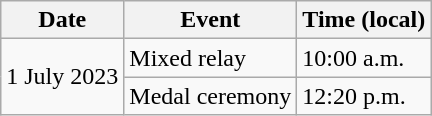<table class="wikitable">
<tr>
<th>Date</th>
<th>Event</th>
<th>Time (local)</th>
</tr>
<tr>
<td rowspan="2">1 July 2023</td>
<td>Mixed relay</td>
<td>10:00 a.m.</td>
</tr>
<tr>
<td>Medal ceremony</td>
<td>12:20 p.m.</td>
</tr>
</table>
